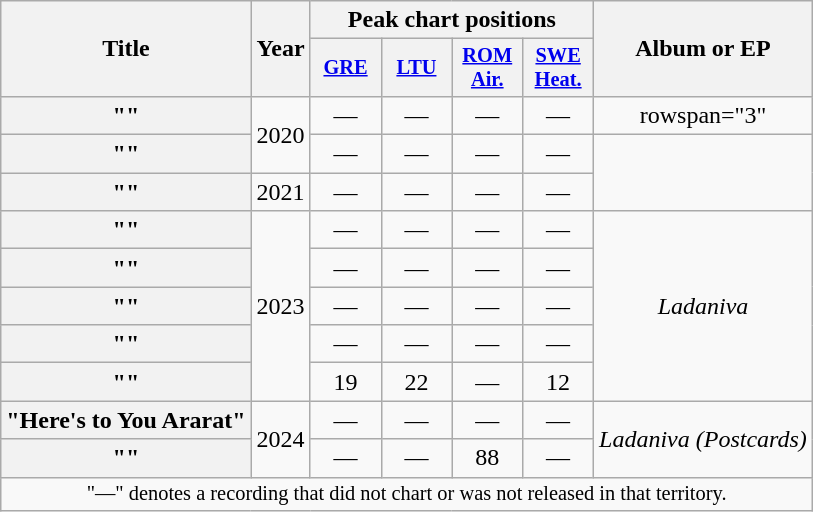<table class="wikitable plainrowheaders" style="text-align:center;">
<tr>
<th scope="col" rowspan="2">Title</th>
<th scope="col" rowspan="2">Year</th>
<th scope="col" colspan="4">Peak chart positions</th>
<th scope="col" rowspan="2">Album or EP</th>
</tr>
<tr>
<th scope="col" style="width:3em;font-size:85%;"><a href='#'>GRE</a><br></th>
<th scope="col" style="width:3em;font-size:85%;"><a href='#'>LTU</a><br></th>
<th scope="col" style="width:3em;font-size:85%;"><a href='#'>ROM<br>Air.</a><br></th>
<th scope="col" style="width:3em;font-size:85%;"><a href='#'>SWE<br>Heat.</a><br></th>
</tr>
<tr>
<th scope="row">""</th>
<td rowspan="2">2020</td>
<td>—</td>
<td>—</td>
<td>—</td>
<td>—</td>
<td>rowspan="3" </td>
</tr>
<tr>
<th scope="row">""</th>
<td>—</td>
<td>—</td>
<td>—</td>
<td>—</td>
</tr>
<tr>
<th scope="row">""</th>
<td>2021</td>
<td>—</td>
<td>—</td>
<td>—</td>
<td>—</td>
</tr>
<tr>
<th scope="row">""</th>
<td rowspan="5">2023</td>
<td>—</td>
<td>—</td>
<td>—</td>
<td>—</td>
<td rowspan="5"><em>Ladaniva</em></td>
</tr>
<tr>
<th scope="row">""</th>
<td>—</td>
<td>—</td>
<td>—</td>
<td>—</td>
</tr>
<tr>
<th scope="row">""</th>
<td>—</td>
<td>—</td>
<td>—</td>
<td>—</td>
</tr>
<tr>
<th scope="row">""</th>
<td>—</td>
<td>—</td>
<td>—</td>
<td>—</td>
</tr>
<tr>
<th scope="row">""</th>
<td>19</td>
<td>22</td>
<td>—</td>
<td>12</td>
</tr>
<tr>
<th scope="row">"Here's to You Ararat"</th>
<td rowspan="2">2024</td>
<td>—</td>
<td>—</td>
<td>—</td>
<td>—</td>
<td rowspan="2"><em>Ladaniva (Postcards)</em></td>
</tr>
<tr>
<th scope="row">""</th>
<td>—</td>
<td>—</td>
<td>88</td>
<td>—</td>
</tr>
<tr>
<td colspan="8" style="font-size:85%">"—" denotes a recording that did not chart or was not released in that territory.</td>
</tr>
</table>
